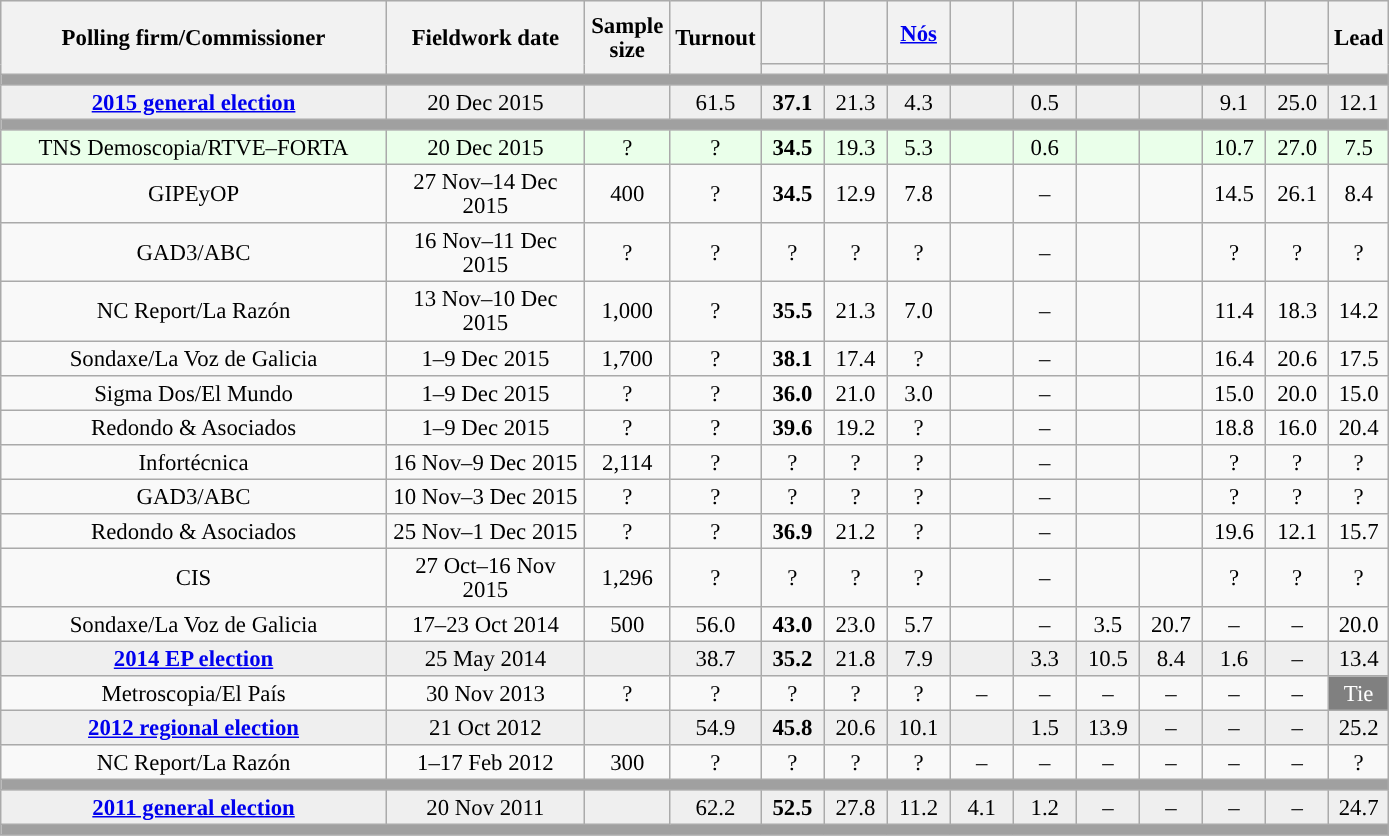<table class="wikitable collapsible collapsed" style="text-align:center; font-size:95%; line-height:16px;">
<tr style="height:42px; background-color:#E9E9E9">
<th style="width:250px;" rowspan="2">Polling firm/Commissioner</th>
<th style="width:125px;" rowspan="2">Fieldwork date</th>
<th style="width:50px;" rowspan="2">Sample size</th>
<th style="width:45px;" rowspan="2">Turnout</th>
<th style="width:35px;"></th>
<th style="width:35px;"></th>
<th style="width:35px;"><a href='#'>Nós</a></th>
<th style="width:35px;"></th>
<th style="width:35px;"></th>
<th style="width:35px;"></th>
<th style="width:35px;"></th>
<th style="width:35px;"></th>
<th style="width:35px;"></th>
<th style="width:30px;" rowspan="2">Lead</th>
</tr>
<tr>
<th style="color:inherit;background:"></th>
<th style="color:inherit;background:"></th>
<th style="color:inherit;background:"></th>
<th style="color:inherit;background:"></th>
<th style="color:inherit;background:"></th>
<th style="color:inherit;background:"></th>
<th style="color:inherit;background:"></th>
<th style="color:inherit;background:"></th>
<th style="color:inherit;background:"></th>
</tr>
<tr>
<td colspan="14" style="background:#A0A0A0"></td>
</tr>
<tr style="background:#EFEFEF;">
<td><strong><a href='#'>2015 general election</a></strong></td>
<td>20 Dec 2015</td>
<td></td>
<td>61.5</td>
<td><strong>37.1</strong><br></td>
<td>21.3<br></td>
<td>4.3<br></td>
<td></td>
<td>0.5<br></td>
<td></td>
<td></td>
<td>9.1<br></td>
<td>25.0<br></td>
<td style="background:">12.1</td>
</tr>
<tr>
<td colspan="14" style="background:#A0A0A0"></td>
</tr>
<tr style="background:#EAFFEA;">
<td>TNS Demoscopia/RTVE–FORTA</td>
<td>20 Dec 2015</td>
<td>?</td>
<td>?</td>
<td><strong>34.5</strong><br></td>
<td>19.3<br></td>
<td>5.3<br></td>
<td></td>
<td>0.6<br></td>
<td></td>
<td></td>
<td>10.7<br></td>
<td>27.0<br></td>
<td style="background:">7.5</td>
</tr>
<tr>
<td>GIPEyOP</td>
<td>27 Nov–14 Dec 2015</td>
<td>400</td>
<td>?</td>
<td><strong>34.5</strong><br></td>
<td>12.9<br></td>
<td>7.8<br></td>
<td></td>
<td>–</td>
<td></td>
<td></td>
<td>14.5<br></td>
<td>26.1<br></td>
<td style="background:">8.4</td>
</tr>
<tr>
<td>GAD3/ABC</td>
<td>16 Nov–11 Dec 2015</td>
<td>?</td>
<td>?</td>
<td>?<br></td>
<td>?<br></td>
<td>?<br></td>
<td></td>
<td>–</td>
<td></td>
<td></td>
<td>?<br></td>
<td>?<br></td>
<td style="background:">?</td>
</tr>
<tr>
<td>NC Report/La Razón</td>
<td>13 Nov–10 Dec 2015</td>
<td>1,000</td>
<td>?</td>
<td><strong>35.5</strong><br></td>
<td>21.3<br></td>
<td>7.0<br></td>
<td></td>
<td>–</td>
<td></td>
<td></td>
<td>11.4<br></td>
<td>18.3<br></td>
<td style="background:">14.2</td>
</tr>
<tr>
<td>Sondaxe/La Voz de Galicia</td>
<td>1–9 Dec 2015</td>
<td>1,700</td>
<td>?</td>
<td><strong>38.1</strong><br></td>
<td>17.4<br></td>
<td>?<br></td>
<td></td>
<td>–</td>
<td></td>
<td></td>
<td>16.4<br></td>
<td>20.6<br></td>
<td style="background:">17.5</td>
</tr>
<tr>
<td>Sigma Dos/El Mundo</td>
<td>1–9 Dec 2015</td>
<td>?</td>
<td>?</td>
<td><strong>36.0</strong><br></td>
<td>21.0<br></td>
<td>3.0<br></td>
<td></td>
<td>–</td>
<td></td>
<td></td>
<td>15.0<br></td>
<td>20.0<br></td>
<td style="background:">15.0</td>
</tr>
<tr>
<td>Redondo & Asociados</td>
<td>1–9 Dec 2015</td>
<td>?</td>
<td>?</td>
<td><strong>39.6</strong><br></td>
<td>19.2<br></td>
<td>?<br></td>
<td></td>
<td>–</td>
<td></td>
<td></td>
<td>18.8<br></td>
<td>16.0<br></td>
<td style="background:">20.4</td>
</tr>
<tr>
<td>Infortécnica</td>
<td>16 Nov–9 Dec 2015</td>
<td>2,114</td>
<td>?</td>
<td>?<br></td>
<td>?<br></td>
<td>?<br></td>
<td></td>
<td>–</td>
<td></td>
<td></td>
<td>?<br></td>
<td>?<br></td>
<td style="background:">?</td>
</tr>
<tr>
<td>GAD3/ABC</td>
<td>10 Nov–3 Dec 2015</td>
<td>?</td>
<td>?</td>
<td>?<br></td>
<td>?<br></td>
<td>?<br></td>
<td></td>
<td>–</td>
<td></td>
<td></td>
<td>?<br></td>
<td>?<br></td>
<td style="background:">?</td>
</tr>
<tr>
<td>Redondo & Asociados</td>
<td>25 Nov–1 Dec 2015</td>
<td>?</td>
<td>?</td>
<td><strong>36.9</strong><br></td>
<td>21.2<br></td>
<td>?<br></td>
<td></td>
<td>–</td>
<td></td>
<td></td>
<td>19.6<br></td>
<td>12.1<br></td>
<td style="background:">15.7</td>
</tr>
<tr>
<td>CIS</td>
<td>27 Oct–16 Nov 2015</td>
<td>1,296</td>
<td>?</td>
<td>?<br></td>
<td>?<br></td>
<td>?<br></td>
<td></td>
<td>–</td>
<td></td>
<td></td>
<td>?<br></td>
<td>?<br></td>
<td style="background:">?</td>
</tr>
<tr>
<td>Sondaxe/La Voz de Galicia</td>
<td>17–23 Oct 2014</td>
<td>500</td>
<td>56.0</td>
<td><strong>43.0</strong></td>
<td>23.0</td>
<td>5.7</td>
<td></td>
<td>–</td>
<td>3.5</td>
<td>20.7</td>
<td>–</td>
<td>–</td>
<td style="background:">20.0</td>
</tr>
<tr style="background:#EFEFEF;">
<td><strong><a href='#'>2014 EP election</a></strong></td>
<td>25 May 2014</td>
<td></td>
<td>38.7</td>
<td><strong>35.2</strong><br></td>
<td>21.8<br></td>
<td>7.9<br></td>
<td></td>
<td>3.3<br></td>
<td>10.5<br></td>
<td>8.4<br></td>
<td>1.6<br></td>
<td>–</td>
<td style="background:">13.4</td>
</tr>
<tr>
<td>Metroscopia/El País</td>
<td>30 Nov 2013</td>
<td>?</td>
<td>?</td>
<td>?<br></td>
<td>?<br></td>
<td>?<br></td>
<td>–</td>
<td>–</td>
<td>–</td>
<td>–</td>
<td>–</td>
<td>–</td>
<td style="background:gray;color:white;">Tie</td>
</tr>
<tr style="background:#EFEFEF;">
<td><strong><a href='#'>2012 regional election</a></strong></td>
<td>21 Oct 2012</td>
<td></td>
<td>54.9</td>
<td><strong>45.8</strong><br></td>
<td>20.6<br></td>
<td>10.1<br></td>
<td></td>
<td>1.5<br></td>
<td>13.9<br></td>
<td>–</td>
<td>–</td>
<td>–</td>
<td style="background:">25.2</td>
</tr>
<tr>
<td>NC Report/La Razón</td>
<td>1–17 Feb 2012</td>
<td>300</td>
<td>?</td>
<td>?<br></td>
<td>?<br></td>
<td>?<br></td>
<td>–</td>
<td>–</td>
<td>–</td>
<td>–</td>
<td>–</td>
<td>–</td>
<td style="background:">?</td>
</tr>
<tr>
<td colspan="14" style="background:#A0A0A0"></td>
</tr>
<tr style="background:#EFEFEF;">
<td><strong><a href='#'>2011 general election</a></strong></td>
<td>20 Nov 2011</td>
<td></td>
<td>62.2</td>
<td><strong>52.5</strong><br></td>
<td>27.8<br></td>
<td>11.2<br></td>
<td>4.1<br></td>
<td>1.2<br></td>
<td>–</td>
<td>–</td>
<td>–</td>
<td>–</td>
<td style="background:">24.7</td>
</tr>
<tr>
<td colspan="14" style="background:#A0A0A0"></td>
</tr>
</table>
